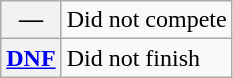<table class="wikitable">
<tr>
<th scope="row">—</th>
<td>Did not compete</td>
</tr>
<tr>
<th scope="row"><a href='#'>DNF</a></th>
<td>Did not finish</td>
</tr>
</table>
